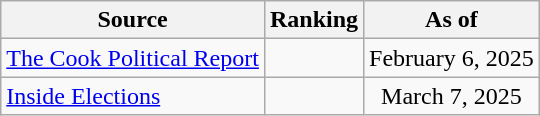<table class="wikitable" style="text-align:center">
<tr>
<th>Source</th>
<th>Ranking</th>
<th>As of</th>
</tr>
<tr>
<td align=left><a href='#'>The Cook Political Report</a></td>
<td></td>
<td>February 6, 2025</td>
</tr>
<tr>
<td align=left><a href='#'>Inside Elections</a></td>
<td></td>
<td>March 7, 2025</td>
</tr>
</table>
